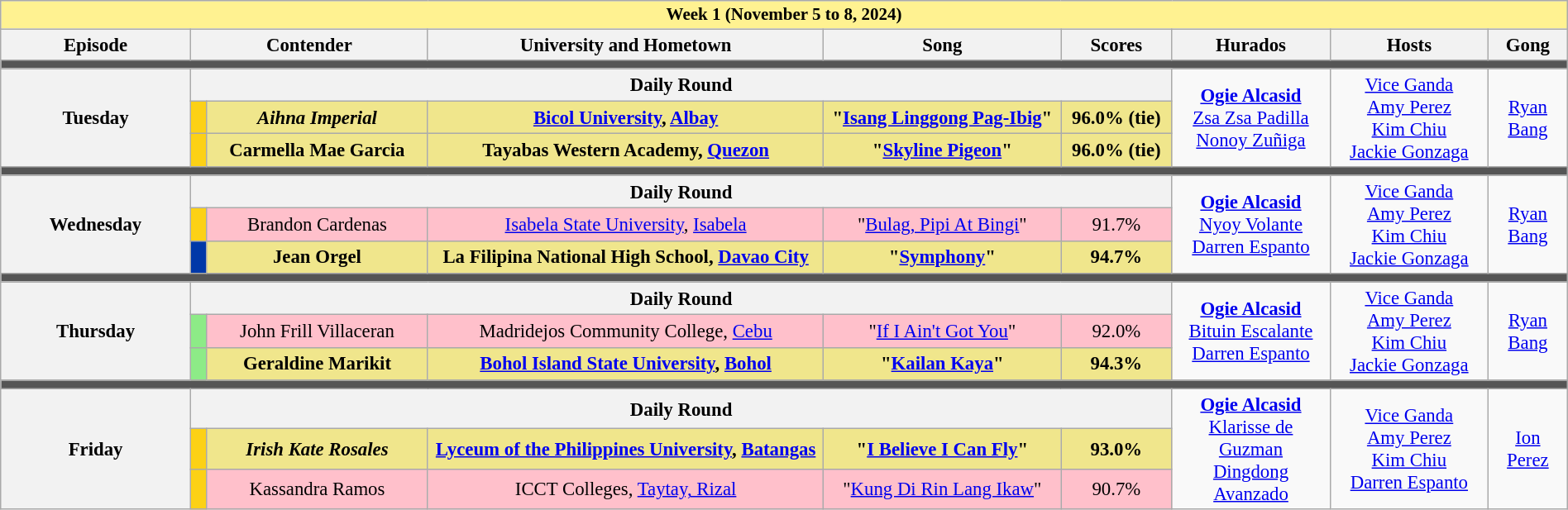<table class="wikitable mw-collapsible mw-collapsed" style="width:100%; text-align:center; font-size:95%;">
<tr>
<th colspan="9" style="background-color:#fff291;font-size:14px">Week 1 (November 5 to 8, 2024)</th>
</tr>
<tr>
<th width="12%">Episode</th>
<th colspan="2" width="15%">Contender</th>
<th width="25%">University and Hometown</th>
<th width="15%">Song</th>
<th width="7%">Scores</th>
<th width="10%">Hurados</th>
<th width="10%">Hosts</th>
<th width="05%">Gong</th>
</tr>
<tr>
<td colspan="9" style="background:#555;"></td>
</tr>
<tr>
<th rowspan="3">Tuesday<br></th>
<th colspan="5">Daily Round</th>
<td rowspan="3"><strong><a href='#'>Ogie Alcasid</a></strong><br><a href='#'>Zsa Zsa Padilla</a><br><a href='#'>Nonoy Zuñiga</a></td>
<td rowspan="3"><a href='#'>Vice Ganda</a><br><a href='#'>Amy Perez</a><br><a href='#'>Kim Chiu</a><br><a href='#'>Jackie Gonzaga</a></td>
<td rowspan="3"><a href='#'>Ryan Bang</a></td>
</tr>
<tr style="background:Khaki">
<td width="01%" style="background:#FCD116"></td>
<td><strong><em>Aihna Imperial</em></strong></td>
<td><strong><a href='#'>Bicol University</a>, <a href='#'>Albay</a></strong></td>
<td><strong>"<a href='#'>Isang Linggong Pag-Ibig</a>"</strong></td>
<td><strong>96.0% (tie)</strong></td>
</tr>
<tr style="background:Khaki">
<td width="01%" style="background:#FCD116"></td>
<td><strong>Carmella Mae Garcia</strong></td>
<td><strong>Tayabas Western Academy, <a href='#'>Quezon</a></strong></td>
<td><strong>"<a href='#'>Skyline Pigeon</a>"</strong></td>
<td><strong>96.0% (tie)</strong></td>
</tr>
<tr>
<td colspan="9" style="background:#555;"></td>
</tr>
<tr>
<th rowspan="3">Wednesday<br></th>
<th colspan="5">Daily Round</th>
<td rowspan="3"><strong><a href='#'>Ogie Alcasid</a></strong><br><a href='#'>Nyoy Volante</a><br><a href='#'>Darren Espanto</a></td>
<td rowspan="3"><a href='#'>Vice Ganda</a><br><a href='#'>Amy Perez</a><br><a href='#'>Kim Chiu</a><br><a href='#'>Jackie Gonzaga</a></td>
<td rowspan="3"><a href='#'>Ryan Bang</a></td>
</tr>
<tr style="background:pink">
<td width="01%" style="background:#FCD116"></td>
<td>Brandon Cardenas</td>
<td><a href='#'>Isabela State University</a>, <a href='#'>Isabela</a></td>
<td>"<a href='#'>Bulag, Pipi At Bingi</a>"</td>
<td>91.7%</td>
</tr>
<tr style="background:Khaki">
<td width="01%" style="background:#0038A8"></td>
<td><strong>Jean Orgel</strong></td>
<td><strong>La Filipina National High School, <a href='#'>Davao City</a></strong></td>
<td><strong>"<a href='#'>Symphony</a>"</strong></td>
<td><strong>94.7%</strong></td>
</tr>
<tr>
<td colspan="9" style="background:#555;"></td>
</tr>
<tr>
<th rowspan="3">Thursday<br></th>
<th colspan="5">Daily Round</th>
<td rowspan="3"><strong><a href='#'>Ogie Alcasid</a></strong><br><a href='#'>Bituin Escalante</a><br><a href='#'>Darren Espanto</a></td>
<td rowspan="3"><a href='#'>Vice Ganda</a><br><a href='#'>Amy Perez</a><br><a href='#'>Kim Chiu</a><br><a href='#'>Jackie Gonzaga</a></td>
<td rowspan="3"><a href='#'>Ryan Bang</a></td>
</tr>
<tr style="background:pink">
<td width="01%" style="background:#8deb87"></td>
<td>John Frill Villaceran</td>
<td>Madridejos Community College, <a href='#'>Cebu</a></td>
<td>"<a href='#'>If I Ain't Got You</a>"</td>
<td>92.0%</td>
</tr>
<tr style="background:Khaki">
<td width="01%" style="background:#8deb87"></td>
<td><strong>Geraldine Marikit</strong></td>
<td><strong><a href='#'>Bohol Island State University</a>, <a href='#'>Bohol</a></strong></td>
<td><strong>"<a href='#'>Kailan Kaya</a>"</strong></td>
<td><strong>94.3%</strong></td>
</tr>
<tr>
<td colspan="9" style="background:#555;"></td>
</tr>
<tr>
<th rowspan="3">Friday<br></th>
<th colspan="5">Daily Round</th>
<td rowspan="3"><strong><a href='#'>Ogie Alcasid</a></strong><br><a href='#'>Klarisse de Guzman</a><br><a href='#'>Dingdong Avanzado</a></td>
<td rowspan="3"><a href='#'>Vice Ganda</a><br><a href='#'>Amy Perez</a><br><a href='#'>Kim Chiu</a><br><a href='#'>Darren Espanto</a></td>
<td rowspan="3"><a href='#'>Ion Perez</a></td>
</tr>
<tr style="background:Khaki">
<td width="01%" style="background:#FCD116"></td>
<td><strong><em>Irish Kate Rosales</em></strong></td>
<td><strong><a href='#'>Lyceum of the Philippines University</a>, <a href='#'>Batangas</a></strong></td>
<td><strong>"<a href='#'>I Believe I Can Fly</a>"</strong></td>
<td><strong>93.0%</strong></td>
</tr>
<tr style="background:pink">
<td width="01%" style="background:#FCD116"></td>
<td>Kassandra Ramos</td>
<td>ICCT Colleges, <a href='#'>Taytay, Rizal</a></td>
<td>"<a href='#'>Kung Di Rin Lang Ikaw</a>"</td>
<td>90.7%</td>
</tr>
</table>
